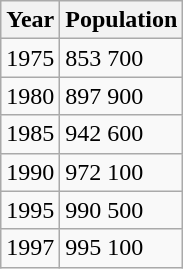<table class="wikitable">
<tr>
<th>Year</th>
<th>Population</th>
</tr>
<tr>
<td>1975</td>
<td>853 700</td>
</tr>
<tr>
<td>1980</td>
<td>897 900</td>
</tr>
<tr>
<td>1985</td>
<td>942 600</td>
</tr>
<tr>
<td>1990</td>
<td>972 100</td>
</tr>
<tr>
<td>1995</td>
<td>990 500</td>
</tr>
<tr>
<td>1997</td>
<td>995 100</td>
</tr>
</table>
